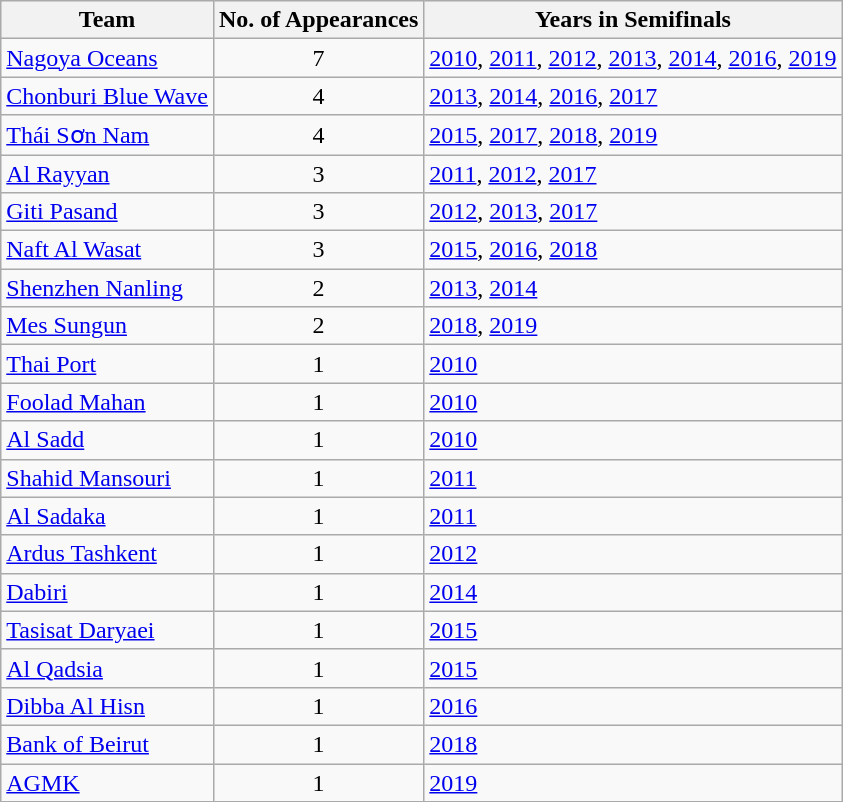<table class="wikitable sortable">
<tr>
<th>Team</th>
<th>No. of Appearances</th>
<th>Years in Semifinals</th>
</tr>
<tr>
<td> <a href='#'>Nagoya Oceans</a></td>
<td align=center>7</td>
<td><a href='#'>2010</a>, <a href='#'>2011</a>, <a href='#'>2012</a>, <a href='#'>2013</a>, <a href='#'>2014</a>, <a href='#'>2016</a>, <a href='#'>2019</a></td>
</tr>
<tr>
<td> <a href='#'>Chonburi Blue Wave</a></td>
<td align=center>4</td>
<td><a href='#'>2013</a>, <a href='#'>2014</a>, <a href='#'>2016</a>, <a href='#'>2017</a></td>
</tr>
<tr>
<td> <a href='#'>Thái Sơn Nam</a></td>
<td align=center>4</td>
<td><a href='#'>2015</a>, <a href='#'>2017</a>, <a href='#'>2018</a>, <a href='#'>2019</a></td>
</tr>
<tr>
<td> <a href='#'>Al Rayyan</a></td>
<td align=center>3</td>
<td><a href='#'>2011</a>, <a href='#'>2012</a>, <a href='#'>2017</a></td>
</tr>
<tr>
<td> <a href='#'>Giti Pasand</a></td>
<td align=center>3</td>
<td><a href='#'>2012</a>, <a href='#'>2013</a>, <a href='#'>2017</a></td>
</tr>
<tr>
<td> <a href='#'>Naft Al Wasat</a></td>
<td align=center>3</td>
<td><a href='#'>2015</a>, <a href='#'>2016</a>, <a href='#'>2018</a></td>
</tr>
<tr>
<td> <a href='#'>Shenzhen Nanling</a></td>
<td align=center>2</td>
<td><a href='#'>2013</a>, <a href='#'>2014</a></td>
</tr>
<tr>
<td> <a href='#'>Mes Sungun</a></td>
<td align=center>2</td>
<td><a href='#'>2018</a>, <a href='#'>2019</a></td>
</tr>
<tr>
<td> <a href='#'>Thai Port</a></td>
<td align=center>1</td>
<td><a href='#'>2010</a></td>
</tr>
<tr>
<td> <a href='#'>Foolad Mahan</a></td>
<td align=center>1</td>
<td><a href='#'>2010</a></td>
</tr>
<tr>
<td> <a href='#'>Al Sadd</a></td>
<td align=center>1</td>
<td><a href='#'>2010</a></td>
</tr>
<tr>
<td> <a href='#'>Shahid Mansouri</a></td>
<td align=center>1</td>
<td><a href='#'>2011</a></td>
</tr>
<tr>
<td> <a href='#'>Al Sadaka</a></td>
<td align=center>1</td>
<td><a href='#'>2011</a></td>
</tr>
<tr>
<td> <a href='#'>Ardus Tashkent</a></td>
<td align=center>1</td>
<td><a href='#'>2012</a></td>
</tr>
<tr>
<td> <a href='#'>Dabiri</a></td>
<td align=center>1</td>
<td><a href='#'>2014</a></td>
</tr>
<tr>
<td> <a href='#'>Tasisat Daryaei</a></td>
<td align=center>1</td>
<td><a href='#'>2015</a></td>
</tr>
<tr>
<td> <a href='#'>Al Qadsia</a></td>
<td align=center>1</td>
<td><a href='#'>2015</a></td>
</tr>
<tr>
<td> <a href='#'>Dibba Al Hisn</a></td>
<td align=center>1</td>
<td><a href='#'>2016</a></td>
</tr>
<tr>
<td> <a href='#'>Bank of Beirut</a></td>
<td align=center>1</td>
<td><a href='#'>2018</a></td>
</tr>
<tr>
<td> <a href='#'>AGMK</a></td>
<td align=center>1</td>
<td><a href='#'>2019</a></td>
</tr>
<tr>
</tr>
</table>
